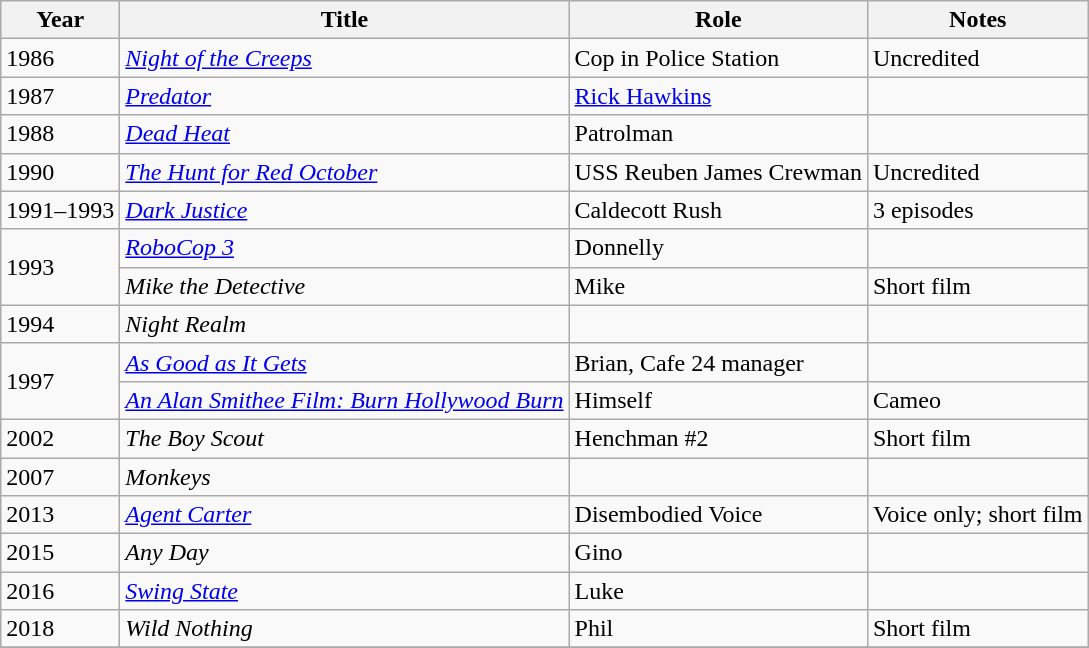<table class="wikitable plainrowheaders">
<tr>
<th>Year</th>
<th>Title</th>
<th>Role</th>
<th>Notes</th>
</tr>
<tr>
<td>1986</td>
<td><em><a href='#'>Night of the Creeps</a></em></td>
<td>Cop in Police Station</td>
<td>Uncredited</td>
</tr>
<tr>
<td>1987</td>
<td><em><a href='#'>Predator</a></em></td>
<td><a href='#'>Rick Hawkins</a></td>
<td></td>
</tr>
<tr>
<td>1988</td>
<td><em><a href='#'>Dead Heat</a></em></td>
<td>Patrolman</td>
<td></td>
</tr>
<tr>
<td>1990</td>
<td><em><a href='#'>The Hunt for Red October</a></em></td>
<td>USS Reuben James Crewman</td>
<td>Uncredited</td>
</tr>
<tr>
<td>1991–1993</td>
<td><em><a href='#'>Dark Justice</a></em></td>
<td>Caldecott Rush</td>
<td>3 episodes</td>
</tr>
<tr>
<td rowspan=2>1993</td>
<td><em><a href='#'>RoboCop 3</a></em></td>
<td>Donnelly</td>
<td></td>
</tr>
<tr>
<td><em>Mike the Detective</em></td>
<td>Mike</td>
<td>Short film</td>
</tr>
<tr>
<td>1994</td>
<td><em>Night Realm</em></td>
<td></td>
<td></td>
</tr>
<tr>
<td rowspan=2>1997</td>
<td><em><a href='#'>As Good as It Gets</a></em></td>
<td>Brian, Cafe 24 manager</td>
<td></td>
</tr>
<tr>
<td><em><a href='#'>An Alan Smithee Film: Burn Hollywood Burn</a></em></td>
<td>Himself</td>
<td>Cameo</td>
</tr>
<tr>
<td>2002</td>
<td><em>The Boy Scout</em></td>
<td>Henchman #2</td>
<td>Short film</td>
</tr>
<tr>
<td>2007</td>
<td><em>Monkeys</em></td>
<td></td>
<td></td>
</tr>
<tr>
<td>2013</td>
<td><em><a href='#'>Agent Carter</a></em></td>
<td>Disembodied Voice</td>
<td>Voice only; short film</td>
</tr>
<tr>
<td>2015</td>
<td><em>Any Day</em></td>
<td>Gino</td>
<td></td>
</tr>
<tr>
<td>2016</td>
<td><em><a href='#'>Swing State</a></em></td>
<td>Luke</td>
<td></td>
</tr>
<tr>
<td>2018</td>
<td><em>Wild Nothing</em></td>
<td>Phil</td>
<td>Short film</td>
</tr>
<tr>
</tr>
</table>
